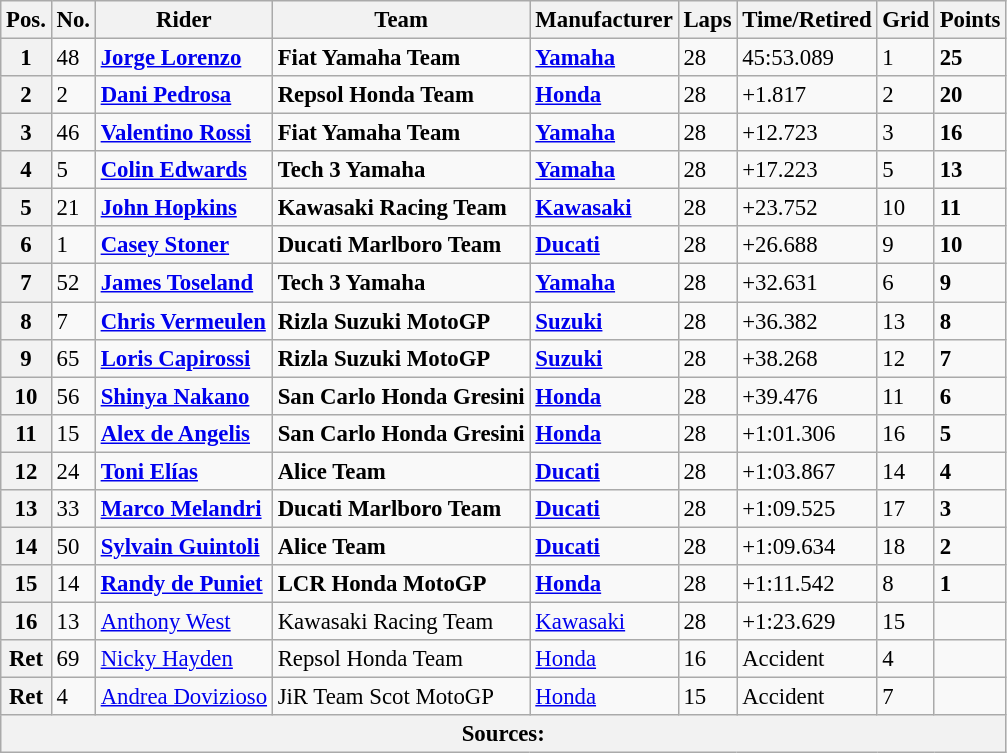<table class="wikitable" style="font-size: 95%;">
<tr>
<th>Pos.</th>
<th>No.</th>
<th>Rider</th>
<th>Team</th>
<th>Manufacturer</th>
<th>Laps</th>
<th>Time/Retired</th>
<th>Grid</th>
<th>Points</th>
</tr>
<tr>
<th>1</th>
<td>48</td>
<td> <strong><a href='#'>Jorge Lorenzo</a></strong></td>
<td><strong>Fiat Yamaha Team</strong></td>
<td><strong><a href='#'>Yamaha</a></strong></td>
<td>28</td>
<td>45:53.089</td>
<td>1</td>
<td><strong>25</strong></td>
</tr>
<tr>
<th>2</th>
<td>2</td>
<td> <strong><a href='#'>Dani Pedrosa</a></strong></td>
<td><strong>Repsol Honda Team</strong></td>
<td><strong><a href='#'>Honda</a></strong></td>
<td>28</td>
<td>+1.817</td>
<td>2</td>
<td><strong>20</strong></td>
</tr>
<tr>
<th>3</th>
<td>46</td>
<td> <strong><a href='#'>Valentino Rossi</a></strong></td>
<td><strong>Fiat Yamaha Team</strong></td>
<td><strong><a href='#'>Yamaha</a></strong></td>
<td>28</td>
<td>+12.723</td>
<td>3</td>
<td><strong>16</strong></td>
</tr>
<tr>
<th>4</th>
<td>5</td>
<td> <strong><a href='#'>Colin Edwards</a></strong></td>
<td><strong>Tech 3 Yamaha</strong></td>
<td><strong><a href='#'>Yamaha</a></strong></td>
<td>28</td>
<td>+17.223</td>
<td>5</td>
<td><strong>13</strong></td>
</tr>
<tr>
<th>5</th>
<td>21</td>
<td> <strong><a href='#'>John Hopkins</a></strong></td>
<td><strong>Kawasaki Racing Team</strong></td>
<td><strong><a href='#'>Kawasaki</a></strong></td>
<td>28</td>
<td>+23.752</td>
<td>10</td>
<td><strong>11</strong></td>
</tr>
<tr>
<th>6</th>
<td>1</td>
<td> <strong><a href='#'>Casey Stoner</a></strong></td>
<td><strong>Ducati Marlboro Team</strong></td>
<td><strong><a href='#'>Ducati</a></strong></td>
<td>28</td>
<td>+26.688</td>
<td>9</td>
<td><strong>10</strong></td>
</tr>
<tr>
<th>7</th>
<td>52</td>
<td> <strong><a href='#'>James Toseland</a></strong></td>
<td><strong>Tech 3 Yamaha</strong></td>
<td><strong><a href='#'>Yamaha</a></strong></td>
<td>28</td>
<td>+32.631</td>
<td>6</td>
<td><strong>9</strong></td>
</tr>
<tr>
<th>8</th>
<td>7</td>
<td> <strong><a href='#'>Chris Vermeulen</a></strong></td>
<td><strong>Rizla Suzuki MotoGP</strong></td>
<td><strong><a href='#'>Suzuki</a></strong></td>
<td>28</td>
<td>+36.382</td>
<td>13</td>
<td><strong>8</strong></td>
</tr>
<tr>
<th>9</th>
<td>65</td>
<td> <strong><a href='#'>Loris Capirossi</a></strong></td>
<td><strong>Rizla Suzuki MotoGP</strong></td>
<td><strong><a href='#'>Suzuki</a></strong></td>
<td>28</td>
<td>+38.268</td>
<td>12</td>
<td><strong>7</strong></td>
</tr>
<tr>
<th>10</th>
<td>56</td>
<td> <strong><a href='#'>Shinya Nakano</a></strong></td>
<td><strong>San Carlo Honda Gresini</strong></td>
<td><strong><a href='#'>Honda</a></strong></td>
<td>28</td>
<td>+39.476</td>
<td>11</td>
<td><strong>6</strong></td>
</tr>
<tr>
<th>11</th>
<td>15</td>
<td> <strong><a href='#'>Alex de Angelis</a></strong></td>
<td><strong>San Carlo Honda Gresini</strong></td>
<td><strong><a href='#'>Honda</a></strong></td>
<td>28</td>
<td>+1:01.306</td>
<td>16</td>
<td><strong>5</strong></td>
</tr>
<tr>
<th>12</th>
<td>24</td>
<td> <strong><a href='#'>Toni Elías</a></strong></td>
<td><strong>Alice Team</strong></td>
<td><strong><a href='#'>Ducati</a></strong></td>
<td>28</td>
<td>+1:03.867</td>
<td>14</td>
<td><strong>4</strong></td>
</tr>
<tr>
<th>13</th>
<td>33</td>
<td> <strong><a href='#'>Marco Melandri</a></strong></td>
<td><strong>Ducati Marlboro Team</strong></td>
<td><strong><a href='#'>Ducati</a></strong></td>
<td>28</td>
<td>+1:09.525</td>
<td>17</td>
<td><strong>3</strong></td>
</tr>
<tr>
<th>14</th>
<td>50</td>
<td> <strong><a href='#'>Sylvain Guintoli</a></strong></td>
<td><strong>Alice Team</strong></td>
<td><strong><a href='#'>Ducati</a></strong></td>
<td>28</td>
<td>+1:09.634</td>
<td>18</td>
<td><strong>2</strong></td>
</tr>
<tr>
<th>15</th>
<td>14</td>
<td> <strong><a href='#'>Randy de Puniet</a></strong></td>
<td><strong>LCR Honda MotoGP</strong></td>
<td><strong><a href='#'>Honda</a></strong></td>
<td>28</td>
<td>+1:11.542</td>
<td>8</td>
<td><strong>1</strong></td>
</tr>
<tr>
<th>16</th>
<td>13</td>
<td> <a href='#'>Anthony West</a></td>
<td>Kawasaki Racing Team</td>
<td><a href='#'>Kawasaki</a></td>
<td>28</td>
<td>+1:23.629</td>
<td>15</td>
<td></td>
</tr>
<tr>
<th>Ret</th>
<td>69</td>
<td> <a href='#'>Nicky Hayden</a></td>
<td>Repsol Honda Team</td>
<td><a href='#'>Honda</a></td>
<td>16</td>
<td>Accident</td>
<td>4</td>
<td></td>
</tr>
<tr>
<th>Ret</th>
<td>4</td>
<td> <a href='#'>Andrea Dovizioso</a></td>
<td>JiR Team Scot MotoGP</td>
<td><a href='#'>Honda</a></td>
<td>15</td>
<td>Accident</td>
<td>7</td>
<td></td>
</tr>
<tr>
<th colspan=9>Sources: </th>
</tr>
</table>
